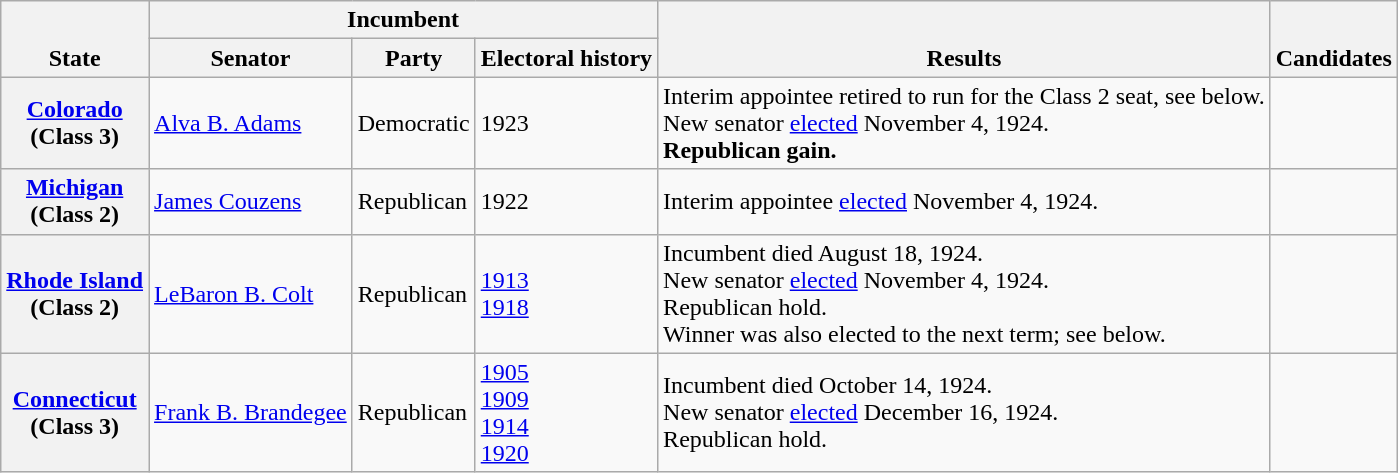<table class=wikitable>
<tr valign=bottom>
<th rowspan=2>State</th>
<th colspan=3>Incumbent</th>
<th rowspan=2>Results</th>
<th rowspan=2>Candidates</th>
</tr>
<tr>
<th>Senator</th>
<th>Party</th>
<th>Electoral history</th>
</tr>
<tr>
<th><a href='#'>Colorado</a><br>(Class 3)</th>
<td><a href='#'>Alva B. Adams</a></td>
<td>Democratic</td>
<td>1923 </td>
<td>Interim appointee retired to run for the Class 2 seat, see below.<br>New senator <a href='#'>elected</a> November 4, 1924.<br><strong>Republican gain.</strong></td>
<td nowrap></td>
</tr>
<tr>
<th><a href='#'>Michigan</a><br>(Class 2)</th>
<td><a href='#'>James Couzens</a></td>
<td>Republican</td>
<td>1922 </td>
<td>Interim appointee <a href='#'>elected</a> November 4, 1924.</td>
<td nowrap></td>
</tr>
<tr>
<th><a href='#'>Rhode Island</a><br>(Class 2)</th>
<td><a href='#'>LeBaron B. Colt</a></td>
<td>Republican</td>
<td><a href='#'>1913</a><br><a href='#'>1918</a></td>
<td>Incumbent died August 18, 1924.<br>New senator <a href='#'>elected</a> November 4, 1924.<br>Republican hold.<br>Winner was also elected to the next term; see below.</td>
<td nowrap></td>
</tr>
<tr>
<th><a href='#'>Connecticut</a><br>(Class 3)</th>
<td><a href='#'>Frank B. Brandegee</a></td>
<td>Republican</td>
<td><a href='#'>1905 </a><br><a href='#'>1909</a><br><a href='#'>1914</a><br><a href='#'>1920</a></td>
<td>Incumbent died October 14, 1924.<br>New senator <a href='#'>elected</a> December 16, 1924.<br>Republican hold.</td>
<td nowrap></td>
</tr>
</table>
